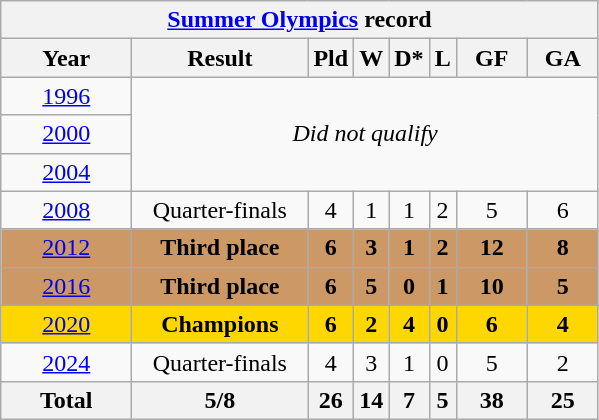<table class="wikitable" style="text-align: center;">
<tr>
<th colspan=8><a href='#'>Summer Olympics</a> record</th>
</tr>
<tr>
<th width=80>Year</th>
<th width=110>Result</th>
<th>Pld</th>
<th>W</th>
<th>D*</th>
<th>L</th>
<th width=40>GF</th>
<th width=40>GA</th>
</tr>
<tr>
<td> <a href='#'>1996</a></td>
<td colspan=7 rowspan=3><em>Did not qualify</em></td>
</tr>
<tr>
<td> <a href='#'>2000</a></td>
</tr>
<tr>
<td> <a href='#'>2004</a></td>
</tr>
<tr>
<td> <a href='#'>2008</a></td>
<td>Quarter-finals</td>
<td>4</td>
<td>1</td>
<td>1</td>
<td>2</td>
<td>5</td>
<td>6</td>
</tr>
<tr style="background:#c96;">
<td> <a href='#'>2012</a></td>
<td style="background:#c96;"><strong>Third place</strong></td>
<td><strong>6</strong></td>
<td><strong>3</strong></td>
<td><strong>1</strong></td>
<td><strong>2</strong></td>
<td><strong>12</strong></td>
<td><strong>8</strong></td>
</tr>
<tr style="background:#c96;">
<td> <a href='#'>2016</a></td>
<td style="background:#c96;"><strong>Third place</strong></td>
<td><strong>6</strong></td>
<td><strong>5</strong></td>
<td><strong>0</strong></td>
<td><strong>1</strong></td>
<td><strong>10</strong></td>
<td><strong>5</strong></td>
</tr>
<tr style="background:gold;">
<td> <a href='#'>2020</a></td>
<td><strong>Champions</strong></td>
<td><strong>6</strong></td>
<td><strong>2</strong></td>
<td><strong>4</strong></td>
<td><strong>0</strong></td>
<td><strong>6</strong></td>
<td><strong>4</strong></td>
</tr>
<tr>
<td> <a href='#'>2024</a></td>
<td>Quarter-finals</td>
<td>4</td>
<td>3</td>
<td>1</td>
<td>0</td>
<td>5</td>
<td>2</td>
</tr>
<tr>
<th>Total</th>
<th>5/8</th>
<th>26</th>
<th>14</th>
<th>7</th>
<th>5</th>
<th>38</th>
<th>25</th>
</tr>
</table>
